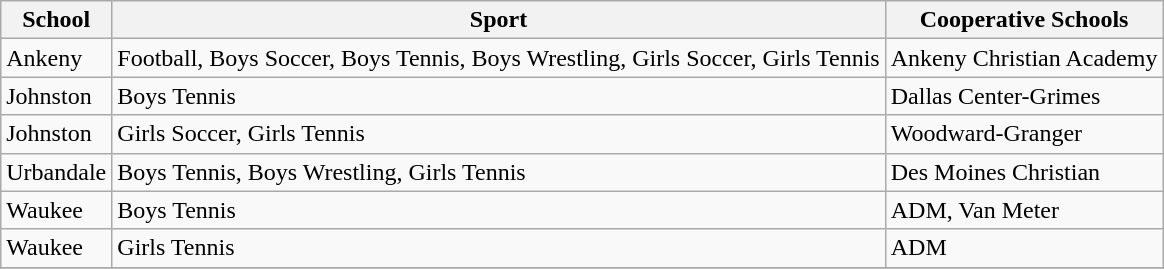<table class="wikitable sortable">
<tr>
<th>School</th>
<th>Sport</th>
<th>Cooperative Schools</th>
</tr>
<tr>
<td>Ankeny</td>
<td>Football, Boys Soccer, Boys Tennis, Boys Wrestling, Girls Soccer, Girls Tennis</td>
<td>Ankeny Christian Academy</td>
</tr>
<tr>
<td>Johnston</td>
<td>Boys Tennis</td>
<td>Dallas Center-Grimes</td>
</tr>
<tr>
<td>Johnston</td>
<td>Girls Soccer, Girls Tennis</td>
<td>Woodward-Granger</td>
</tr>
<tr>
<td>Urbandale</td>
<td>Boys Tennis, Boys Wrestling, Girls Tennis</td>
<td>Des Moines Christian</td>
</tr>
<tr>
<td>Waukee</td>
<td>Boys Tennis</td>
<td>ADM, Van Meter</td>
</tr>
<tr>
<td>Waukee</td>
<td>Girls Tennis</td>
<td>ADM</td>
</tr>
<tr>
</tr>
</table>
